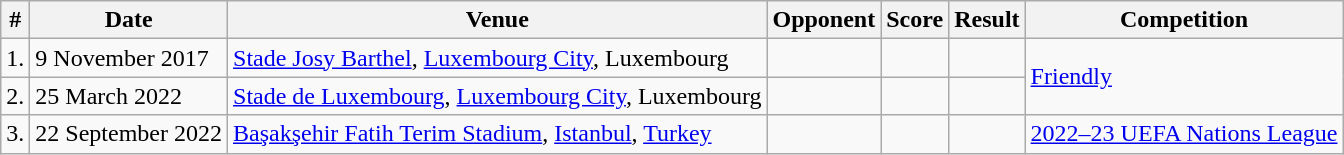<table class="wikitable">
<tr>
<th>#</th>
<th>Date</th>
<th>Venue</th>
<th>Opponent</th>
<th>Score</th>
<th>Result</th>
<th>Competition</th>
</tr>
<tr>
<td>1.</td>
<td>9 November 2017</td>
<td><a href='#'>Stade Josy Barthel</a>, <a href='#'>Luxembourg City</a>, Luxembourg</td>
<td></td>
<td></td>
<td></td>
<td rowspan=2><a href='#'>Friendly</a></td>
</tr>
<tr>
<td>2.</td>
<td>25 March 2022</td>
<td><a href='#'>Stade de Luxembourg</a>, <a href='#'>Luxembourg City</a>, Luxembourg</td>
<td></td>
<td></td>
<td></td>
</tr>
<tr>
<td>3.</td>
<td>22 September 2022</td>
<td><a href='#'>Başakşehir Fatih Terim Stadium</a>, <a href='#'>Istanbul</a>, <a href='#'>Turkey</a></td>
<td></td>
<td></td>
<td></td>
<td><a href='#'>2022–23 UEFA Nations League</a></td>
</tr>
</table>
